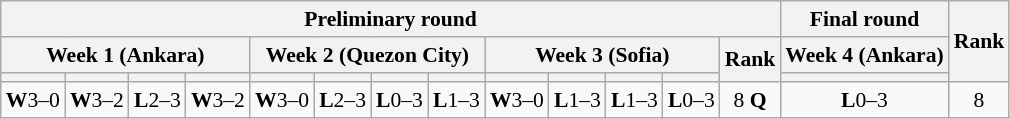<table class="wikitable" style="font-size:90%;">
<tr>
<th colspan=13>Preliminary round</th>
<th colspan=1>Final round</th>
<th rowspan=3>Rank</th>
</tr>
<tr>
<th colspan=4>Week 1 (Ankara)</th>
<th colspan=4>Week 2 (Quezon City)</th>
<th colspan=4>Week 3 (Sofia)</th>
<th rowspan=2>Rank</th>
<th colspan=1>Week 4 (Ankara)</th>
</tr>
<tr>
<th></th>
<th></th>
<th></th>
<th></th>
<th></th>
<th></th>
<th></th>
<th></th>
<th></th>
<th></th>
<th></th>
<th></th>
<th></th>
</tr>
<tr align=center>
<td><strong>W</strong>3–0</td>
<td><strong>W</strong>3–2</td>
<td><strong>L</strong>2–3</td>
<td><strong>W</strong>3–2</td>
<td><strong>W</strong>3–0</td>
<td><strong>L</strong>2–3</td>
<td><strong>L</strong>0–3</td>
<td><strong>L</strong>1–3</td>
<td><strong>W</strong>3–0</td>
<td><strong>L</strong>1–3</td>
<td><strong>L</strong>1–3</td>
<td><strong>L</strong>0–3</td>
<td>8 <strong>Q</strong></td>
<td><strong>L</strong>0–3</td>
<td>8</td>
</tr>
</table>
